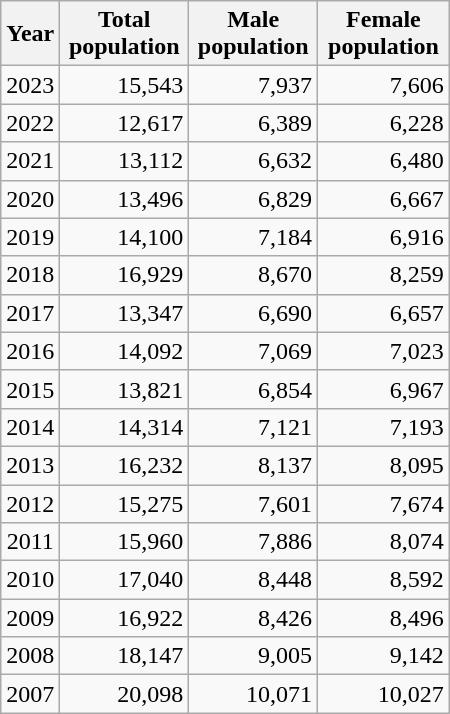<table class="wikitable" width=300>
<tr>
<th align="center">Year</th>
<th align="right">Total population</th>
<th align="right">Male population</th>
<th align="right">Female population</th>
</tr>
<tr>
<td align="center">2023</td>
<td align="right">15,543</td>
<td align="right">7,937</td>
<td align="right">7,606</td>
</tr>
<tr>
<td align="center">2022</td>
<td align="right">12,617</td>
<td align="right">6,389</td>
<td align="right">6,228</td>
</tr>
<tr>
<td align="center">2021</td>
<td align="right">13,112</td>
<td align="right">6,632</td>
<td align="right">6,480</td>
</tr>
<tr>
<td align="center">2020</td>
<td align="right">13,496</td>
<td align="right">6,829</td>
<td align="right">6,667</td>
</tr>
<tr>
<td align="center">2019</td>
<td align="right">14,100</td>
<td align="right">7,184</td>
<td align="right">6,916</td>
</tr>
<tr>
<td align="center">2018</td>
<td align="right">16,929</td>
<td align="right">8,670</td>
<td align="right">8,259</td>
</tr>
<tr>
<td align="center">2017</td>
<td align="right">13,347</td>
<td align="right">6,690</td>
<td align="right">6,657</td>
</tr>
<tr>
<td align="center">2016</td>
<td align="right">14,092</td>
<td align="right">7,069</td>
<td align="right">7,023</td>
</tr>
<tr>
<td align="center">2015</td>
<td align="right">13,821</td>
<td align="right">6,854</td>
<td align="right">6,967</td>
</tr>
<tr>
<td align="center">2014</td>
<td align="right">14,314</td>
<td align="right">7,121</td>
<td align="right">7,193</td>
</tr>
<tr>
<td align="center">2013</td>
<td align="right">16,232</td>
<td align="right">8,137</td>
<td align="right">8,095</td>
</tr>
<tr>
<td align="center">2012</td>
<td align="right">15,275</td>
<td align="right">7,601</td>
<td align="right">7,674</td>
</tr>
<tr>
<td align="center">2011</td>
<td align="right">15,960</td>
<td align="right">7,886</td>
<td align="right">8,074</td>
</tr>
<tr>
<td align="center">2010</td>
<td align="right">17,040</td>
<td align="right">8,448</td>
<td align="right">8,592</td>
</tr>
<tr>
<td align="center">2009</td>
<td align="right">16,922</td>
<td align="right">8,426</td>
<td align="right">8,496</td>
</tr>
<tr>
<td align="center">2008</td>
<td align="right">18,147</td>
<td align="right">9,005</td>
<td align="right">9,142</td>
</tr>
<tr>
<td align="center">2007</td>
<td align="right">20,098</td>
<td align="right">10,071</td>
<td align="right">10,027</td>
</tr>
</table>
